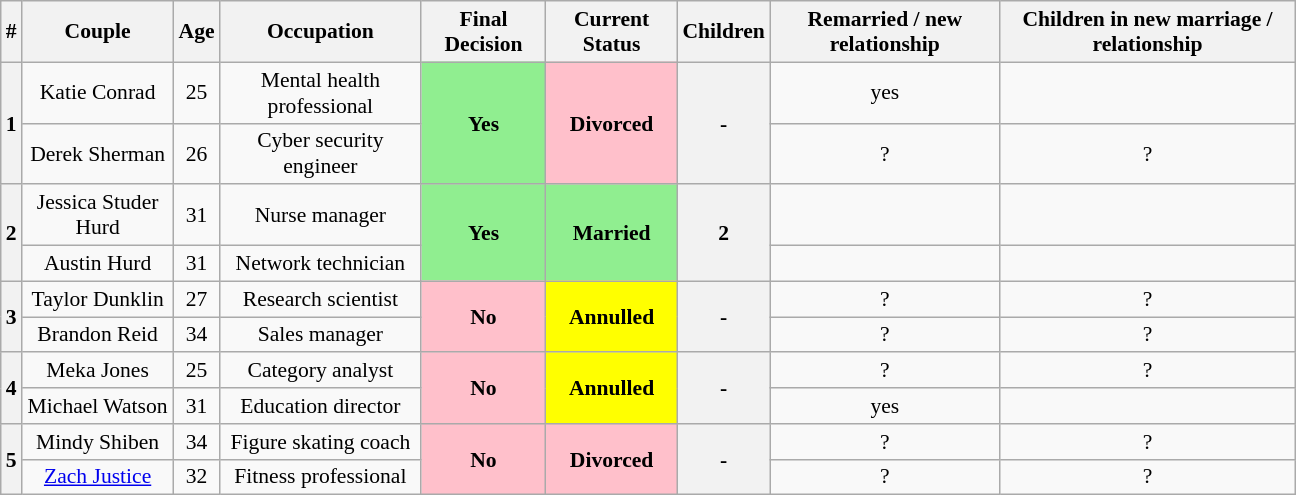<table class="wikitable plainrowheaders" style="text-align:center; font-size:90%; width:60em;">
<tr>
<th>#</th>
<th>Couple</th>
<th>Age</th>
<th>Occupation</th>
<th>Final Decision</th>
<th>Current Status</th>
<th>Children</th>
<th>Remarried / new relationship</th>
<th>Children in new marriage / relationship</th>
</tr>
<tr>
<th rowspan="2">1</th>
<td>Katie Conrad</td>
<td>25</td>
<td>Mental health professional</td>
<th rowspan="2" style="background:lightgreen;">Yes</th>
<th rowspan="2" style="background:pink;">Divorced</th>
<th rowspan="2">-</th>
<td>yes</td>
<td></td>
</tr>
<tr>
<td>Derek Sherman</td>
<td>26</td>
<td>Cyber security engineer</td>
<td>?</td>
<td>?</td>
</tr>
<tr>
<th rowspan="2">2</th>
<td>Jessica Studer Hurd</td>
<td>31</td>
<td>Nurse manager</td>
<th rowspan="2" style="background:lightgreen;">Yes</th>
<th rowspan="2" style="background:lightgreen;">Married</th>
<th rowspan="2">2</th>
<td></td>
<td></td>
</tr>
<tr>
<td>Austin Hurd</td>
<td>31</td>
<td>Network technician</td>
<td></td>
<td></td>
</tr>
<tr>
<th rowspan="2">3</th>
<td>Taylor Dunklin</td>
<td>27</td>
<td>Research scientist</td>
<th rowspan="2" style="background:pink;">No</th>
<th rowspan="2" style="background:yellow;">Annulled</th>
<th rowspan="2">-</th>
<td>?</td>
<td>?</td>
</tr>
<tr>
<td>Brandon Reid</td>
<td>34</td>
<td>Sales manager</td>
<td>?</td>
<td>?</td>
</tr>
<tr>
<th rowspan="2">4</th>
<td>Meka Jones</td>
<td>25</td>
<td>Category analyst</td>
<th rowspan="2" style="background:pink;">No</th>
<th rowspan="2" style="background:yellow;">Annulled</th>
<th rowspan="2">-</th>
<td>?</td>
<td>?</td>
</tr>
<tr>
<td>Michael Watson</td>
<td>31</td>
<td>Education director</td>
<td>yes</td>
<td></td>
</tr>
<tr>
<th rowspan="2">5</th>
<td>Mindy Shiben</td>
<td>34</td>
<td>Figure skating coach</td>
<th rowspan="2" style="background:pink;">No</th>
<th rowspan="2" style="background:pink;">Divorced</th>
<th rowspan="2">-</th>
<td>?</td>
<td>?</td>
</tr>
<tr>
<td><a href='#'>Zach Justice</a></td>
<td>32</td>
<td>Fitness professional</td>
<td>?</td>
<td>?</td>
</tr>
</table>
